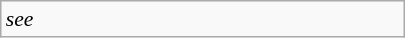<table class="wikitable floatright" style="font-size: 0.9em; width: 270px;">
<tr>
<td><em>see </em></td>
</tr>
</table>
